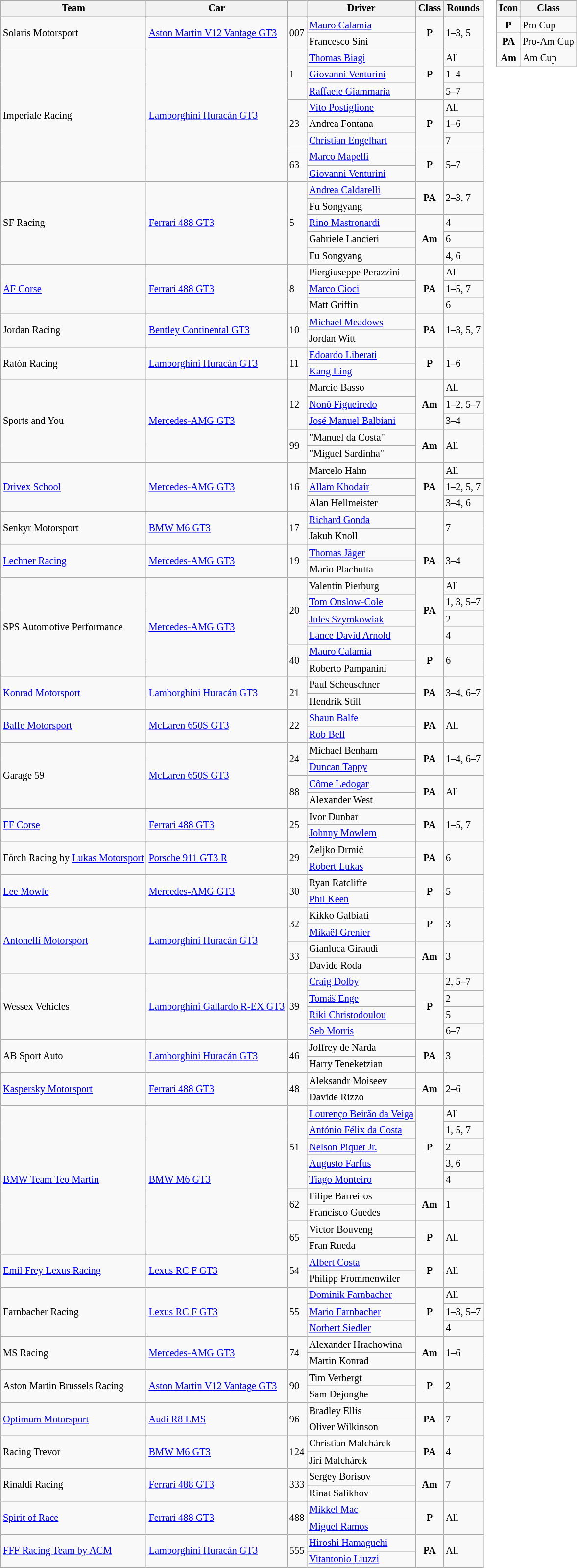<table>
<tr>
<td><br><table class="wikitable" style="font-size:85%">
<tr>
<th>Team</th>
<th>Car</th>
<th></th>
<th>Driver</th>
<th>Class</th>
<th>Rounds</th>
</tr>
<tr>
<td rowspan=2> Solaris Motorsport</td>
<td rowspan=2><a href='#'>Aston Martin V12 Vantage GT3</a></td>
<td rowspan=2>007</td>
<td> <a href='#'>Mauro Calamia</a></td>
<td rowspan=2 align=center><strong><span>P</span></strong></td>
<td rowspan=2>1–3, 5</td>
</tr>
<tr>
<td> Francesco Sini</td>
</tr>
<tr>
<td rowspan=8> Imperiale Racing</td>
<td rowspan=8><a href='#'>Lamborghini Huracán GT3</a></td>
<td rowspan=3>1</td>
<td> <a href='#'>Thomas Biagi</a></td>
<td rowspan=3 align=center><strong><span>P</span></strong></td>
<td>All</td>
</tr>
<tr>
<td> <a href='#'>Giovanni Venturini</a></td>
<td>1–4</td>
</tr>
<tr>
<td> <a href='#'>Raffaele Giammaria</a></td>
<td>5–7</td>
</tr>
<tr>
<td rowspan=3>23</td>
<td> <a href='#'>Vito Postiglione</a></td>
<td rowspan=3 align=center><strong><span>P</span></strong></td>
<td>All</td>
</tr>
<tr>
<td> Andrea Fontana</td>
<td>1–6</td>
</tr>
<tr>
<td> <a href='#'>Christian Engelhart</a></td>
<td>7</td>
</tr>
<tr>
<td rowspan=2>63</td>
<td> <a href='#'>Marco Mapelli</a></td>
<td rowspan=2 align=center><strong><span>P</span></strong></td>
<td rowspan=2>5–7</td>
</tr>
<tr>
<td> <a href='#'>Giovanni Venturini</a></td>
</tr>
<tr>
<td rowspan=5> SF Racing</td>
<td rowspan=5><a href='#'>Ferrari 488 GT3</a></td>
<td rowspan=5>5</td>
<td> <a href='#'>Andrea Caldarelli</a></td>
<td rowspan=2 align=center><strong><span>PA</span></strong></td>
<td rowspan=2>2–3, 7</td>
</tr>
<tr>
<td> Fu Songyang</td>
</tr>
<tr>
<td> <a href='#'>Rino Mastronardi</a></td>
<td rowspan=3 align=center><strong><span>Am</span></strong></td>
<td>4</td>
</tr>
<tr>
<td> Gabriele Lancieri</td>
<td>6</td>
</tr>
<tr>
<td> Fu Songyang</td>
<td>4, 6</td>
</tr>
<tr>
<td rowspan=3> <a href='#'>AF Corse</a></td>
<td rowspan=3><a href='#'>Ferrari 488 GT3</a></td>
<td rowspan=3>8</td>
<td> Piergiuseppe Perazzini</td>
<td rowspan=3 align=center><strong><span>PA</span></strong></td>
<td>All</td>
</tr>
<tr>
<td> <a href='#'>Marco Cioci</a></td>
<td>1–5, 7</td>
</tr>
<tr>
<td> Matt Griffin</td>
<td>6</td>
</tr>
<tr>
<td rowspan=2> Jordan Racing</td>
<td rowspan=2><a href='#'>Bentley Continental GT3</a></td>
<td rowspan=2>10</td>
<td> <a href='#'>Michael Meadows</a></td>
<td rowspan=2 align=center><strong><span>PA</span></strong></td>
<td rowspan=2>1–3, 5, 7</td>
</tr>
<tr>
<td> Jordan Witt</td>
</tr>
<tr>
<td rowspan=2> Ratón Racing</td>
<td rowspan=2><a href='#'>Lamborghini Huracán GT3</a></td>
<td rowspan=2>11</td>
<td> <a href='#'>Edoardo Liberati</a></td>
<td rowspan=2 align=center><strong><span>P</span></strong></td>
<td rowspan=2>1–6</td>
</tr>
<tr>
<td> <a href='#'>Kang Ling</a></td>
</tr>
<tr>
<td rowspan=5> Sports and You</td>
<td rowspan=5><a href='#'>Mercedes-AMG GT3</a></td>
<td rowspan=3>12</td>
<td> Marcio Basso</td>
<td rowspan=3 align=center><strong><span>Am</span></strong></td>
<td>All</td>
</tr>
<tr>
<td> <a href='#'>Nonô Figueiredo</a></td>
<td>1–2, 5–7</td>
</tr>
<tr>
<td> <a href='#'>José Manuel Balbiani</a></td>
<td>3–4</td>
</tr>
<tr>
<td rowspan=2>99</td>
<td> "Manuel da Costa"</td>
<td rowspan=2 align=center><strong><span>Am</span></strong></td>
<td rowspan=2>All</td>
</tr>
<tr>
<td> "Miguel Sardinha"</td>
</tr>
<tr>
<td rowspan=3> <a href='#'>Drivex School</a></td>
<td rowspan=3><a href='#'>Mercedes-AMG GT3</a></td>
<td rowspan=3>16</td>
<td> Marcelo Hahn</td>
<td rowspan=3 align=center><strong><span>PA</span></strong></td>
<td>All</td>
</tr>
<tr>
<td> <a href='#'>Allam Khodair</a></td>
<td>1–2, 5, 7</td>
</tr>
<tr>
<td> Alan Hellmeister</td>
<td>3–4, 6</td>
</tr>
<tr>
<td rowspan=2> Senkyr Motorsport</td>
<td rowspan=2><a href='#'>BMW M6 GT3</a></td>
<td rowspan=2>17</td>
<td> <a href='#'>Richard Gonda</a></td>
<td rowspan=2 align=center></td>
<td rowspan=2>7</td>
</tr>
<tr>
<td> Jakub Knoll</td>
</tr>
<tr>
<td rowspan=2> <a href='#'>Lechner Racing</a></td>
<td rowspan=2><a href='#'>Mercedes-AMG GT3</a></td>
<td rowspan=2>19</td>
<td> <a href='#'>Thomas Jäger</a></td>
<td rowspan=2 align=center><strong><span>PA</span></strong></td>
<td rowspan=2>3–4</td>
</tr>
<tr>
<td> Mario Plachutta</td>
</tr>
<tr>
<td rowspan=6> SPS Automotive Performance</td>
<td rowspan=6><a href='#'>Mercedes-AMG GT3</a></td>
<td rowspan=4>20</td>
<td> Valentin Pierburg</td>
<td rowspan=4 align=center><strong><span>PA</span></strong></td>
<td>All</td>
</tr>
<tr>
<td> <a href='#'>Tom Onslow-Cole</a></td>
<td>1, 3, 5–7</td>
</tr>
<tr>
<td> <a href='#'>Jules Szymkowiak</a></td>
<td>2</td>
</tr>
<tr>
<td> <a href='#'>Lance David Arnold</a></td>
<td>4</td>
</tr>
<tr>
<td rowspan=2>40</td>
<td> <a href='#'>Mauro Calamia</a></td>
<td rowspan=2 align=center><strong><span>P</span></strong></td>
<td rowspan=2>6</td>
</tr>
<tr>
<td> Roberto Pampanini</td>
</tr>
<tr>
<td rowspan=2> <a href='#'>Konrad Motorsport</a></td>
<td rowspan=2><a href='#'>Lamborghini Huracán GT3</a></td>
<td rowspan=2>21</td>
<td> Paul Scheuschner</td>
<td rowspan=2 align=center><strong><span>PA</span></strong></td>
<td rowspan=2>3–4, 6–7</td>
</tr>
<tr>
<td> Hendrik Still</td>
</tr>
<tr>
<td rowspan=2> <a href='#'>Balfe Motorsport</a></td>
<td rowspan=2><a href='#'>McLaren 650S GT3</a></td>
<td rowspan=2>22</td>
<td> <a href='#'>Shaun Balfe</a></td>
<td rowspan=2 align=center><strong><span>PA</span></strong></td>
<td rowspan=2>All</td>
</tr>
<tr>
<td> <a href='#'>Rob Bell</a></td>
</tr>
<tr>
<td rowspan=4> Garage 59</td>
<td rowspan=4><a href='#'>McLaren 650S GT3</a></td>
<td rowspan=2>24</td>
<td> Michael Benham</td>
<td rowspan=2 align=center><strong><span>PA</span></strong></td>
<td rowspan=2>1–4, 6–7</td>
</tr>
<tr>
<td> <a href='#'>Duncan Tappy</a></td>
</tr>
<tr>
<td rowspan=2>88</td>
<td> <a href='#'>Côme Ledogar</a></td>
<td rowspan=2 align=center><strong><span>PA</span></strong></td>
<td rowspan=2>All</td>
</tr>
<tr>
<td> Alexander West</td>
</tr>
<tr>
<td rowspan=2> <a href='#'>FF Corse</a></td>
<td rowspan=2><a href='#'>Ferrari 488 GT3</a></td>
<td rowspan=2>25</td>
<td> Ivor Dunbar</td>
<td rowspan=2 align=center><strong><span>PA</span></strong></td>
<td rowspan=2>1–5, 7</td>
</tr>
<tr>
<td> <a href='#'>Johnny Mowlem</a></td>
</tr>
<tr>
<td rowspan=2> Förch Racing by <a href='#'>Lukas Motorsport</a></td>
<td rowspan=2><a href='#'>Porsche 911 GT3 R</a></td>
<td rowspan=2>29</td>
<td> Željko Drmić</td>
<td rowspan=2 align=center><strong><span>PA</span></strong></td>
<td rowspan=2>6</td>
</tr>
<tr>
<td> <a href='#'>Robert Lukas</a></td>
</tr>
<tr>
<td rowspan=2> <a href='#'>Lee Mowle</a></td>
<td rowspan=2><a href='#'>Mercedes-AMG GT3</a></td>
<td rowspan=2>30</td>
<td> Ryan Ratcliffe</td>
<td rowspan=2 align=center><strong><span>P</span></strong></td>
<td rowspan=2>5</td>
</tr>
<tr>
<td> <a href='#'>Phil Keen</a></td>
</tr>
<tr>
<td rowspan=4> <a href='#'>Antonelli Motorsport</a></td>
<td rowspan=4><a href='#'>Lamborghini Huracán GT3</a></td>
<td rowspan=2>32</td>
<td> Kikko Galbiati</td>
<td rowspan=2 align=center><strong><span>P</span></strong></td>
<td rowspan=2>3</td>
</tr>
<tr>
<td> <a href='#'>Mikaël Grenier</a></td>
</tr>
<tr>
<td rowspan=2>33</td>
<td> Gianluca Giraudi</td>
<td rowspan=2 align=center><strong><span>Am</span></strong></td>
<td rowspan=2>3</td>
</tr>
<tr>
<td> Davide Roda</td>
</tr>
<tr>
<td rowspan=4> Wessex Vehicles</td>
<td rowspan=4><a href='#'>Lamborghini Gallardo R-EX GT3</a></td>
<td rowspan=4>39</td>
<td> <a href='#'>Craig Dolby</a></td>
<td rowspan=4 align=center><strong><span>P</span></strong></td>
<td>2, 5–7</td>
</tr>
<tr>
<td> <a href='#'>Tomáš Enge</a></td>
<td>2</td>
</tr>
<tr>
<td> <a href='#'>Riki Christodoulou</a></td>
<td>5</td>
</tr>
<tr>
<td> <a href='#'>Seb Morris</a></td>
<td>6–7</td>
</tr>
<tr>
<td rowspan=2> AB Sport Auto</td>
<td rowspan=2><a href='#'>Lamborghini Huracán GT3</a></td>
<td rowspan=2>46</td>
<td> Joffrey de Narda</td>
<td rowspan=2 align=center><strong><span>PA</span></strong></td>
<td rowspan=2>3</td>
</tr>
<tr>
<td> Harry Teneketzian</td>
</tr>
<tr>
<td rowspan=2> <a href='#'>Kaspersky Motorsport</a></td>
<td rowspan=2><a href='#'>Ferrari 488 GT3</a></td>
<td rowspan=2>48</td>
<td> Aleksandr Moiseev</td>
<td rowspan=2 align=center><strong><span>Am</span></strong></td>
<td rowspan=2>2–6</td>
</tr>
<tr>
<td> Davide Rizzo</td>
</tr>
<tr>
<td rowspan=9> <a href='#'>BMW Team Teo Martín</a></td>
<td rowspan=9><a href='#'>BMW M6 GT3</a></td>
<td rowspan=5>51</td>
<td> <a href='#'>Lourenço Beirão da Veiga</a></td>
<td rowspan=5 align=center><strong><span>P</span></strong></td>
<td>All</td>
</tr>
<tr>
<td> <a href='#'>António Félix da Costa</a></td>
<td>1, 5, 7</td>
</tr>
<tr>
<td> <a href='#'>Nelson Piquet Jr.</a></td>
<td>2</td>
</tr>
<tr>
<td> <a href='#'>Augusto Farfus</a></td>
<td>3, 6</td>
</tr>
<tr>
<td> <a href='#'>Tiago Monteiro</a></td>
<td>4</td>
</tr>
<tr>
<td rowspan=2>62</td>
<td> Filipe Barreiros</td>
<td rowspan=2 align=center><strong><span>Am</span></strong></td>
<td rowspan=2>1</td>
</tr>
<tr>
<td> Francisco Guedes</td>
</tr>
<tr>
<td rowspan=2>65</td>
<td> Victor Bouveng</td>
<td rowspan=2 align=center><strong><span>P</span></strong></td>
<td rowspan=2>All</td>
</tr>
<tr>
<td> Fran Rueda</td>
</tr>
<tr>
<td rowspan=2> <a href='#'>Emil Frey Lexus Racing</a></td>
<td rowspan=2><a href='#'>Lexus RC F GT3</a></td>
<td rowspan=2>54</td>
<td> <a href='#'>Albert Costa</a></td>
<td rowspan=2 align=center><strong><span>P</span></strong></td>
<td rowspan=2>All</td>
</tr>
<tr>
<td> Philipp Frommenwiler</td>
</tr>
<tr>
<td rowspan=3> Farnbacher Racing</td>
<td rowspan=3><a href='#'>Lexus RC F GT3</a></td>
<td rowspan=3>55</td>
<td> <a href='#'>Dominik Farnbacher</a></td>
<td rowspan=3 align=center><strong><span>P</span></strong></td>
<td>All</td>
</tr>
<tr>
<td> <a href='#'>Mario Farnbacher</a></td>
<td>1–3, 5–7</td>
</tr>
<tr>
<td> <a href='#'>Norbert Siedler</a></td>
<td>4</td>
</tr>
<tr>
<td rowspan=2> MS Racing</td>
<td rowspan=2><a href='#'>Mercedes-AMG GT3</a></td>
<td rowspan=2>74</td>
<td> Alexander Hrachowina</td>
<td rowspan=2 align=center><strong><span>Am</span></strong></td>
<td rowspan=2>1–6</td>
</tr>
<tr>
<td> Martin Konrad</td>
</tr>
<tr>
<td rowspan=2> Aston Martin Brussels Racing</td>
<td rowspan=2><a href='#'>Aston Martin V12 Vantage GT3</a></td>
<td rowspan=2>90</td>
<td> Tim Verbergt</td>
<td rowspan=2 align=center><strong><span>P</span></strong></td>
<td rowspan=2>2</td>
</tr>
<tr>
<td> Sam Dejonghe</td>
</tr>
<tr>
<td rowspan=2> <a href='#'>Optimum Motorsport</a></td>
<td rowspan=2><a href='#'>Audi R8 LMS</a></td>
<td rowspan=2>96</td>
<td> Bradley Ellis</td>
<td rowspan=2 align=center><strong><span>PA</span></strong></td>
<td rowspan=2>7</td>
</tr>
<tr>
<td> Oliver Wilkinson</td>
</tr>
<tr>
<td rowspan=2> Racing Trevor</td>
<td rowspan=2><a href='#'>BMW M6 GT3</a></td>
<td rowspan=2>124</td>
<td> Christian Malchárek</td>
<td rowspan=2 align=center><strong><span>PA</span></strong></td>
<td rowspan=2>4</td>
</tr>
<tr>
<td> Jirí Malchárek</td>
</tr>
<tr>
<td rowspan=2> Rinaldi Racing</td>
<td rowspan=2><a href='#'>Ferrari 488 GT3</a></td>
<td rowspan=2>333</td>
<td> Sergey Borisov</td>
<td rowspan=2 align=center><strong><span>Am</span></strong></td>
<td rowspan=2>7</td>
</tr>
<tr>
<td> Rinat Salikhov</td>
</tr>
<tr>
<td rowspan=2> <a href='#'>Spirit of Race</a></td>
<td rowspan=2><a href='#'>Ferrari 488 GT3</a></td>
<td rowspan=2>488</td>
<td> <a href='#'>Mikkel Mac</a></td>
<td rowspan=2 align=center><strong><span>P</span></strong></td>
<td rowspan=2>All</td>
</tr>
<tr>
<td> <a href='#'>Miguel Ramos</a></td>
</tr>
<tr>
<td rowspan=2> <a href='#'>FFF Racing Team by ACM</a></td>
<td rowspan=2><a href='#'>Lamborghini Huracán GT3</a></td>
<td rowspan=2>555</td>
<td> <a href='#'>Hiroshi Hamaguchi</a></td>
<td rowspan=2 align=center><strong><span>PA</span></strong></td>
<td rowspan=2>All</td>
</tr>
<tr>
<td> <a href='#'>Vitantonio Liuzzi</a></td>
</tr>
</table>
</td>
<td valign="top"><br><table class="wikitable" style="font-size: 85%;">
<tr>
<th>Icon</th>
<th>Class</th>
</tr>
<tr>
<td align=center><strong><span>P</span></strong></td>
<td>Pro Cup</td>
</tr>
<tr>
<td align=center><strong><span>PA</span></strong></td>
<td>Pro-Am Cup</td>
</tr>
<tr>
<td align=center><strong><span>Am</span></strong></td>
<td>Am Cup</td>
</tr>
</table>
</td>
</tr>
</table>
